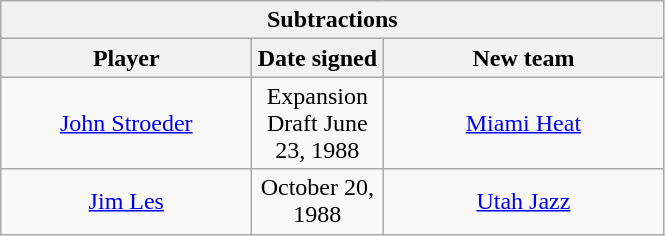<table class="wikitable" style="text-align:center">
<tr>
<th colspan=3>Subtractions</th>
</tr>
<tr>
<th style="width:160px">Player</th>
<th style="width:80px">Date signed</th>
<th style="width:180px">New team</th>
</tr>
<tr>
<td><a href='#'>John Stroeder</a></td>
<td>Expansion Draft June 23, 1988</td>
<td><a href='#'>Miami Heat</a></td>
</tr>
<tr>
<td><a href='#'>Jim Les</a></td>
<td>October 20, 1988</td>
<td><a href='#'>Utah Jazz</a></td>
</tr>
</table>
